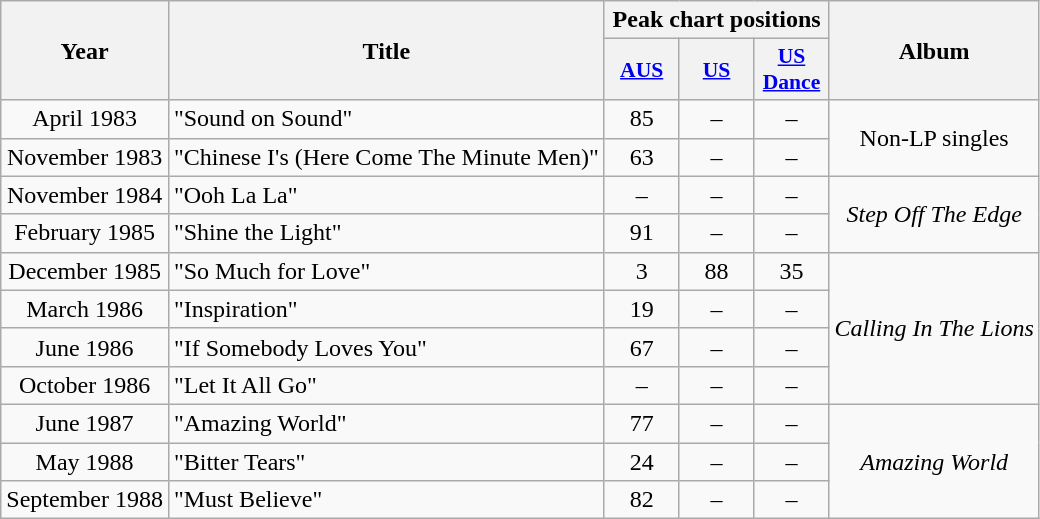<table class="wikitable">
<tr>
<th scope="col" rowspan="2">Year</th>
<th scope="col" rowspan="2">Title</th>
<th scope="col" colspan="3">Peak chart positions</th>
<th scope="col" rowspan="2">Album</th>
</tr>
<tr>
<th scope="col" style="width:3em; font-size:90%"><a href='#'>AUS</a><br></th>
<th scope="col" style="width:3em; font-size:90%"><a href='#'>US</a><br></th>
<th scope="col" style="width:3em; font-size:90%"><a href='#'>US<br>Dance</a><br></th>
</tr>
<tr>
<td style="text-align: center;">April 1983</td>
<td>"Sound on Sound"</td>
<td style="text-align: center;">85</td>
<td style="text-align: center;">–</td>
<td style="text-align: center;">–</td>
<td rowspan="2" style="text-align: center;">Non-LP singles</td>
</tr>
<tr>
<td style="text-align: center;">November 1983</td>
<td>"Chinese I's (Here Come The Minute Men)"</td>
<td style="text-align: center;">63</td>
<td style="text-align: center;">–</td>
<td style="text-align: center;">–</td>
</tr>
<tr>
<td style="text-align: center;">November 1984</td>
<td>"Ooh La La"</td>
<td style="text-align: center;">–</td>
<td style="text-align: center;">–</td>
<td style="text-align: center;">–</td>
<td rowspan="2" style="text-align: center;"><em>Step Off The Edge</em></td>
</tr>
<tr>
<td style="text-align: center;">February 1985</td>
<td>"Shine the Light"</td>
<td style="text-align: center;">91</td>
<td style="text-align: center;">–</td>
<td style="text-align: center;">–</td>
</tr>
<tr>
<td style="text-align: center;">December 1985</td>
<td>"So Much for Love"</td>
<td style="text-align: center;">3</td>
<td style="text-align: center;">88</td>
<td style="text-align: center;">35</td>
<td rowspan="4" style="text-align: center;"><em>Calling In The Lions</em></td>
</tr>
<tr>
<td style="text-align: center;">March 1986</td>
<td>"Inspiration"</td>
<td style="text-align: center;">19</td>
<td style="text-align: center;">–</td>
<td style="text-align: center;">–</td>
</tr>
<tr>
<td style="text-align: center;">June 1986</td>
<td>"If Somebody Loves You"</td>
<td style="text-align: center;">67</td>
<td style="text-align: center;">–</td>
<td style="text-align: center;">–</td>
</tr>
<tr>
<td style="text-align: center;">October 1986</td>
<td>"Let It All Go"</td>
<td style="text-align: center;">–</td>
<td style="text-align: center;">–</td>
<td style="text-align: center;">–</td>
</tr>
<tr>
<td style="text-align: center;">June 1987</td>
<td>"Amazing World"</td>
<td style="text-align: center;">77</td>
<td style="text-align: center;">–</td>
<td style="text-align: center;">–</td>
<td rowspan="3" style="text-align: center;"><em>Amazing World</em></td>
</tr>
<tr>
<td style="text-align: center;">May 1988</td>
<td>"Bitter Tears"</td>
<td style="text-align: center;">24</td>
<td style="text-align: center;">–</td>
<td style="text-align: center;">–</td>
</tr>
<tr>
<td style="text-align: center;">September 1988</td>
<td>"Must Believe"</td>
<td style="text-align: center;">82</td>
<td style="text-align: center;">–</td>
<td style="text-align: center;">–</td>
</tr>
</table>
